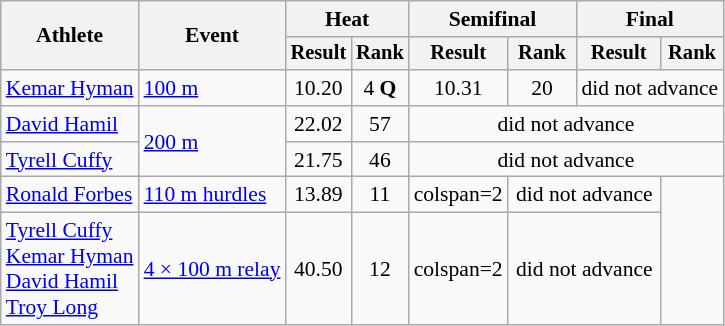<table class="wikitable" style="font-size:90%">
<tr>
<th rowspan=2>Athlete</th>
<th rowspan=2>Event</th>
<th colspan=2>Heat</th>
<th colspan=2>Semifinal</th>
<th colspan=2>Final</th>
</tr>
<tr style="font-size:95%">
<th>Result</th>
<th>Rank</th>
<th>Result</th>
<th>Rank</th>
<th>Result</th>
<th>Rank</th>
</tr>
<tr align=center>
<td align=left><a href='#'>Kemar Hyman</a></td>
<td align=left><a href='#'>100 m</a></td>
<td>10.20</td>
<td>4 <strong>Q</strong></td>
<td>10.31</td>
<td>20</td>
<td colspan=2>did not advance</td>
</tr>
<tr align=center>
<td align=left><a href='#'>David Hamil</a></td>
<td align=left rowspan=2><a href='#'>200 m</a></td>
<td>22.02</td>
<td>57</td>
<td colspan=4>did not advance</td>
</tr>
<tr align=center>
<td align=left><a href='#'>Tyrell Cuffy</a></td>
<td>21.75</td>
<td>46</td>
<td colspan=4>did not advance</td>
</tr>
<tr align=center>
<td align=left><a href='#'>Ronald Forbes</a></td>
<td align=left><a href='#'>110 m hurdles</a></td>
<td>13.89</td>
<td>11</td>
<td>colspan=2 </td>
<td colspan=2>did not advance</td>
</tr>
<tr align=center>
<td align=left><a href='#'>Tyrell Cuffy</a><br><a href='#'>Kemar Hyman</a><br><a href='#'>David Hamil</a><br><a href='#'>Troy Long</a></td>
<td align=left><a href='#'>4 × 100 m relay</a></td>
<td>40.50</td>
<td>12</td>
<td>colspan=2 </td>
<td colspan=2>did not advance</td>
</tr>
</table>
